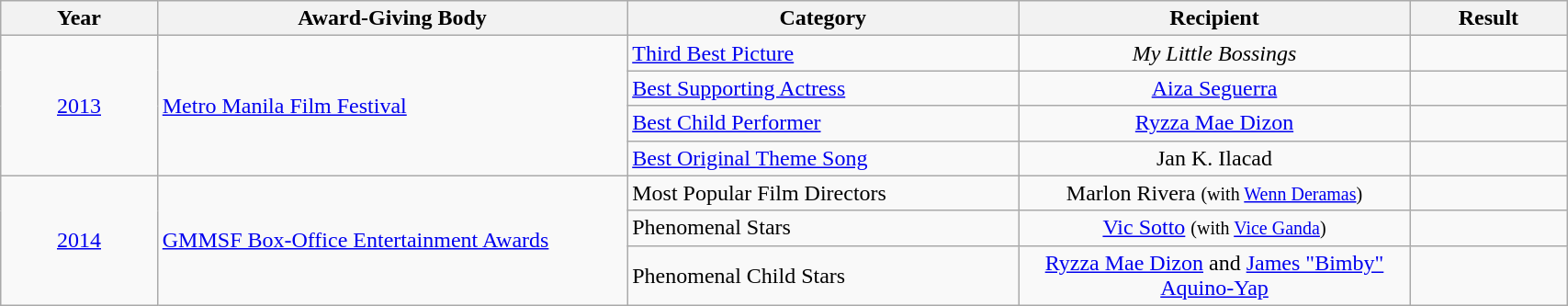<table | width="90%" class="wikitable sortable">
<tr>
<th width="10%">Year</th>
<th width="30%">Award-Giving Body</th>
<th width="25%">Category</th>
<th width="25%">Recipient</th>
<th width="10%">Result</th>
</tr>
<tr>
<td rowspan="4" align="center"><a href='#'>2013</a></td>
<td rowspan="4" align="left"><a href='#'>Metro Manila Film Festival</a></td>
<td align="left"><a href='#'>Third Best Picture</a></td>
<td align="center"><em>My Little Bossings</em></td>
<td></td>
</tr>
<tr>
<td align="left"><a href='#'>Best Supporting Actress</a></td>
<td align="center"><a href='#'>Aiza Seguerra</a></td>
<td></td>
</tr>
<tr>
<td align="left"><a href='#'>Best Child Performer</a></td>
<td align="center"><a href='#'>Ryzza Mae Dizon</a></td>
<td></td>
</tr>
<tr>
<td align="left"><a href='#'>Best Original Theme Song</a></td>
<td align="center">Jan K. Ilacad</td>
<td></td>
</tr>
<tr>
<td align=center rowspan=3><a href='#'>2014</a></td>
<td rowspan=3><a href='#'>GMMSF Box-Office Entertainment Awards</a></td>
<td>Most Popular Film Directors</td>
<td align=center>Marlon Rivera <small>(with <a href='#'>Wenn Deramas</a>)</small></td>
<td></td>
</tr>
<tr>
<td>Phenomenal Stars</td>
<td align=center><a href='#'>Vic Sotto</a> <small>(with <a href='#'>Vice Ganda</a>)</small></td>
<td></td>
</tr>
<tr>
<td>Phenomenal Child Stars</td>
<td align=center><a href='#'>Ryzza Mae Dizon</a> and <a href='#'>James "Bimby" Aquino-Yap</a></td>
<td></td>
</tr>
</table>
